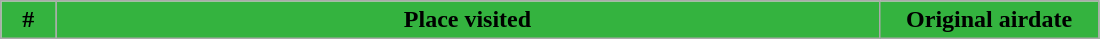<table class="wikitable plainrowheaders" width="58%" style="background:#FFFFFF;">
<tr>
<th width="5%" style="background:#34b33f;">#</th>
<th style="background:#34b33f;">Place visited</th>
<th width="20%" style="background:#34b33f;">Original airdate<br>




</th>
</tr>
</table>
